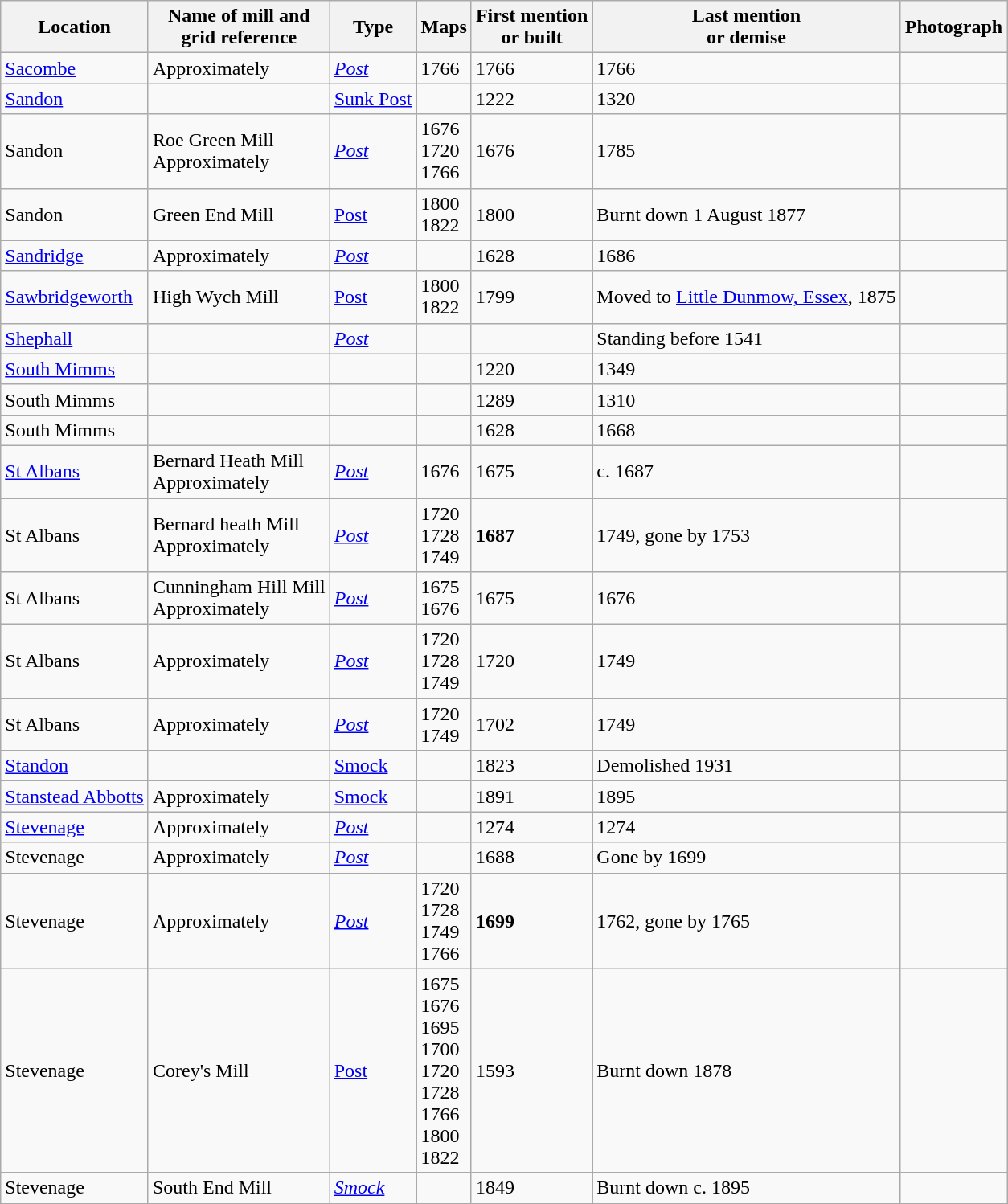<table class="wikitable">
<tr>
<th>Location</th>
<th>Name of mill and<br>grid reference</th>
<th>Type</th>
<th>Maps</th>
<th>First mention<br>or built</th>
<th>Last mention<br> or demise</th>
<th>Photograph</th>
</tr>
<tr>
<td><a href='#'>Sacombe</a></td>
<td>Approximately<br></td>
<td><em><a href='#'>Post</a></em></td>
<td>1766</td>
<td>1766</td>
<td>1766</td>
<td></td>
</tr>
<tr>
<td><a href='#'>Sandon</a></td>
<td></td>
<td><a href='#'>Sunk Post</a></td>
<td></td>
<td>1222</td>
<td>1320</td>
<td></td>
</tr>
<tr>
<td>Sandon</td>
<td>Roe Green Mill<br>Approximately<br></td>
<td><em><a href='#'>Post</a></em></td>
<td>1676<br>1720<br>1766</td>
<td>1676</td>
<td>1785</td>
<td></td>
</tr>
<tr>
<td>Sandon</td>
<td>Green End Mill<br></td>
<td><a href='#'>Post</a></td>
<td>1800<br>1822</td>
<td>1800</td>
<td>Burnt down 1 August 1877</td>
<td></td>
</tr>
<tr>
<td><a href='#'>Sandridge</a></td>
<td>Approximately<br></td>
<td><em><a href='#'>Post</a></em></td>
<td></td>
<td>1628</td>
<td>1686</td>
<td></td>
</tr>
<tr>
<td><a href='#'>Sawbridgeworth</a></td>
<td>High Wych Mill<br></td>
<td><a href='#'>Post</a></td>
<td>1800<br>1822</td>
<td>1799</td>
<td>Moved to <a href='#'>Little Dunmow, Essex</a>, 1875</td>
<td></td>
</tr>
<tr>
<td><a href='#'>Shephall</a></td>
<td></td>
<td><em><a href='#'>Post</a></em></td>
<td></td>
<td></td>
<td>Standing before 1541</td>
<td></td>
</tr>
<tr>
<td><a href='#'>South Mimms</a></td>
<td></td>
<td></td>
<td></td>
<td>1220</td>
<td>1349</td>
<td></td>
</tr>
<tr>
<td>South Mimms</td>
<td></td>
<td></td>
<td></td>
<td>1289</td>
<td>1310</td>
<td></td>
</tr>
<tr>
<td>South Mimms</td>
<td></td>
<td></td>
<td></td>
<td>1628</td>
<td>1668</td>
<td></td>
</tr>
<tr>
<td><a href='#'>St Albans</a></td>
<td>Bernard Heath Mill<br>Approximately<br></td>
<td><em><a href='#'>Post</a></em></td>
<td>1676</td>
<td>1675</td>
<td>c. 1687</td>
<td></td>
</tr>
<tr>
<td>St Albans</td>
<td>Bernard heath Mill<br>Approximately<br></td>
<td><em><a href='#'>Post</a></em></td>
<td>1720<br>1728<br>1749</td>
<td><strong>1687</strong></td>
<td>1749, gone by 1753</td>
<td></td>
</tr>
<tr>
<td>St Albans</td>
<td>Cunningham Hill Mill<br>Approximately<br></td>
<td><em><a href='#'>Post</a></em></td>
<td>1675<br>1676</td>
<td>1675</td>
<td>1676</td>
<td></td>
</tr>
<tr>
<td>St Albans</td>
<td>Approximately<br></td>
<td><em><a href='#'>Post</a></em></td>
<td>1720<br>1728<br>1749</td>
<td>1720</td>
<td>1749</td>
<td></td>
</tr>
<tr>
<td>St Albans</td>
<td>Approximately<br></td>
<td><em><a href='#'>Post</a></em></td>
<td>1720<br>1749</td>
<td>1702</td>
<td>1749</td>
<td></td>
</tr>
<tr>
<td><a href='#'>Standon</a></td>
<td></td>
<td><a href='#'>Smock</a></td>
<td></td>
<td>1823</td>
<td>Demolished 1931</td>
<td></td>
</tr>
<tr>
<td><a href='#'>Stanstead Abbotts</a></td>
<td>Approximately<br></td>
<td><a href='#'>Smock</a></td>
<td></td>
<td>1891</td>
<td>1895</td>
<td></td>
</tr>
<tr>
<td><a href='#'>Stevenage</a></td>
<td>Approximately<br></td>
<td><em><a href='#'>Post</a></em></td>
<td></td>
<td>1274</td>
<td>1274</td>
<td></td>
</tr>
<tr>
<td>Stevenage</td>
<td>Approximately<br></td>
<td><em><a href='#'>Post</a></em></td>
<td></td>
<td>1688</td>
<td>Gone by 1699</td>
<td></td>
</tr>
<tr>
<td>Stevenage</td>
<td>Approximately<br></td>
<td><em><a href='#'>Post</a></em></td>
<td>1720<br>1728<br>1749<br>1766</td>
<td><strong>1699</strong></td>
<td>1762, gone by 1765</td>
<td></td>
</tr>
<tr>
<td>Stevenage</td>
<td>Corey's Mill<br></td>
<td><a href='#'>Post</a></td>
<td>1675<br>1676<br>1695<br>1700<br>1720<br>1728<br>1766<br>1800<br>1822</td>
<td>1593</td>
<td>Burnt down 1878</td>
<td></td>
</tr>
<tr>
<td>Stevenage</td>
<td>South End Mill<br></td>
<td><em><a href='#'>Smock</a></em></td>
<td></td>
<td>1849</td>
<td>Burnt down c. 1895</td>
<td></td>
</tr>
</table>
